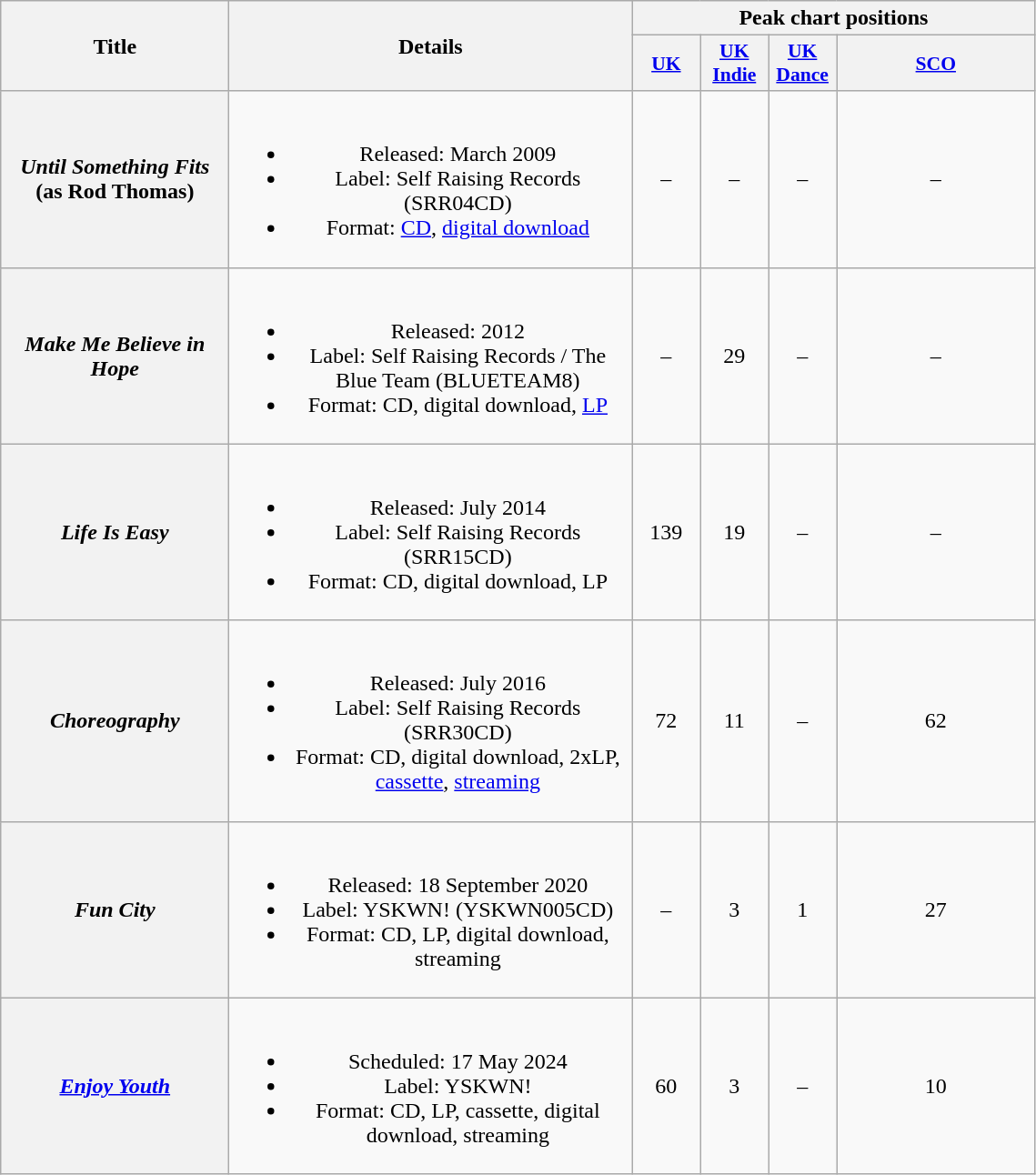<table class="wikitable plainrowheaders" style="text-align:center;">
<tr>
<th scope="col" rowspan="2" style="width:10em;">Title</th>
<th scope="col" rowspan="2" style="width:18em;">Details</th>
<th scope="col" colspan="4" style="width:18em;">Peak chart positions</th>
</tr>
<tr>
<th scope="col" style="width:3em;font-size:90%;"><a href='#'>UK</a><br></th>
<th scope="col" style="width:3em;font-size:90%;"><a href='#'>UK Indie</a><br></th>
<th scope="col" style="width:3em;font-size:90%;"><a href='#'>UK Dance</a></th>
<th scope="col" style="width:3m;font-size:90%;"><a href='#'>SCO</a><br></th>
</tr>
<tr>
<th scope="row"><em>Until Something Fits</em> <br> (as Rod Thomas)</th>
<td><br><ul><li>Released: March 2009</li><li>Label: Self Raising Records (SRR04CD)</li><li>Format: <a href='#'>CD</a>, <a href='#'>digital download</a></li></ul></td>
<td>–</td>
<td>–</td>
<td>–</td>
<td>–</td>
</tr>
<tr>
<th scope="row"><em>Make Me Believe in Hope</em></th>
<td><br><ul><li>Released: 2012</li><li>Label: Self Raising Records / The Blue Team (BLUETEAM8)</li><li>Format: CD, digital download, <a href='#'>LP</a></li></ul></td>
<td>–</td>
<td>29</td>
<td>–</td>
<td>–</td>
</tr>
<tr>
<th scope="row"><em>Life Is Easy</em></th>
<td><br><ul><li>Released: July 2014</li><li>Label: Self Raising Records (SRR15CD)</li><li>Format: CD, digital download, LP</li></ul></td>
<td>139</td>
<td>19</td>
<td>–</td>
<td>–</td>
</tr>
<tr>
<th scope="row"><em>Choreography</em></th>
<td><br><ul><li>Released: July 2016</li><li>Label: Self Raising Records (SRR30CD)</li><li>Format: CD, digital download, 2xLP, <a href='#'>cassette</a>, <a href='#'>streaming</a></li></ul></td>
<td>72</td>
<td>11</td>
<td>–</td>
<td>62</td>
</tr>
<tr>
<th scope="row"><em>Fun City</em></th>
<td><br><ul><li>Released: 18 September 2020</li><li>Label: YSKWN! (YSKWN005CD)</li><li>Format: CD, LP, digital download, streaming</li></ul></td>
<td>–</td>
<td>3</td>
<td>1</td>
<td>27</td>
</tr>
<tr>
<th scope="row"><em><a href='#'>Enjoy Youth</a></em></th>
<td><br><ul><li>Scheduled: 17 May 2024</li><li>Label: YSKWN!</li><li>Format: CD, LP, cassette, digital download, streaming</li></ul></td>
<td>60</td>
<td>3</td>
<td>–</td>
<td>10</td>
</tr>
</table>
